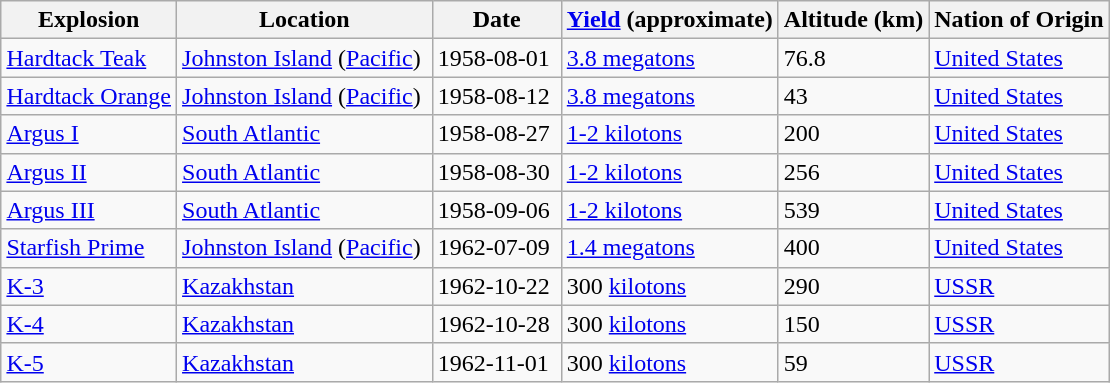<table class="wikitable" style="margin: auto">
<tr>
<th>Explosion</th>
<th>Location</th>
<th>Date</th>
<th><a href='#'>Yield</a> (approximate)</th>
<th>Altitude (km)</th>
<th>Nation of Origin</th>
</tr>
<tr>
<td><a href='#'>Hardtack Teak</a></td>
<td><a href='#'>Johnston Island</a> (<a href='#'>Pacific</a>)</td>
<td>1958-08-01</td>
<td><a href='#'>3.8 megatons</a></td>
<td>76.8</td>
<td><a href='#'>United States</a></td>
</tr>
<tr>
<td><a href='#'>Hardtack Orange</a></td>
<td><a href='#'>Johnston Island</a> (<a href='#'>Pacific</a>)</td>
<td>1958-08-12</td>
<td><a href='#'>3.8 megatons</a></td>
<td>43</td>
<td><a href='#'>United States</a></td>
</tr>
<tr>
<td><a href='#'>Argus I</a></td>
<td><a href='#'>South Atlantic</a></td>
<td>1958-08-27</td>
<td><a href='#'>1-2 kilotons</a></td>
<td>200</td>
<td><a href='#'>United States</a></td>
</tr>
<tr>
<td><a href='#'>Argus II</a></td>
<td><a href='#'>South Atlantic</a></td>
<td>1958-08-30</td>
<td><a href='#'>1-2 kilotons</a></td>
<td>256</td>
<td><a href='#'>United States</a></td>
</tr>
<tr>
<td><a href='#'>Argus III</a></td>
<td><a href='#'>South Atlantic</a></td>
<td>1958-09-06</td>
<td><a href='#'>1-2 kilotons</a></td>
<td>539</td>
<td><a href='#'>United States</a></td>
</tr>
<tr>
<td><a href='#'>Starfish Prime</a> </td>
<td><a href='#'>Johnston Island</a> (<a href='#'>Pacific</a>) </td>
<td>1962-07-09 </td>
<td><a href='#'>1.4 megatons</a></td>
<td>400</td>
<td><a href='#'>United States</a></td>
</tr>
<tr>
<td><a href='#'>K-3</a></td>
<td><a href='#'>Kazakhstan</a></td>
<td>1962-10-22</td>
<td>300 <a href='#'>kilotons</a></td>
<td>290</td>
<td><a href='#'>USSR</a></td>
</tr>
<tr>
<td><a href='#'>K-4</a></td>
<td><a href='#'>Kazakhstan</a></td>
<td>1962-10-28</td>
<td>300 <a href='#'>kilotons</a></td>
<td>150</td>
<td><a href='#'>USSR</a></td>
</tr>
<tr>
<td><a href='#'>K-5</a></td>
<td><a href='#'>Kazakhstan</a></td>
<td>1962-11-01</td>
<td>300 <a href='#'>kilotons</a></td>
<td>59</td>
<td><a href='#'>USSR</a></td>
</tr>
</table>
